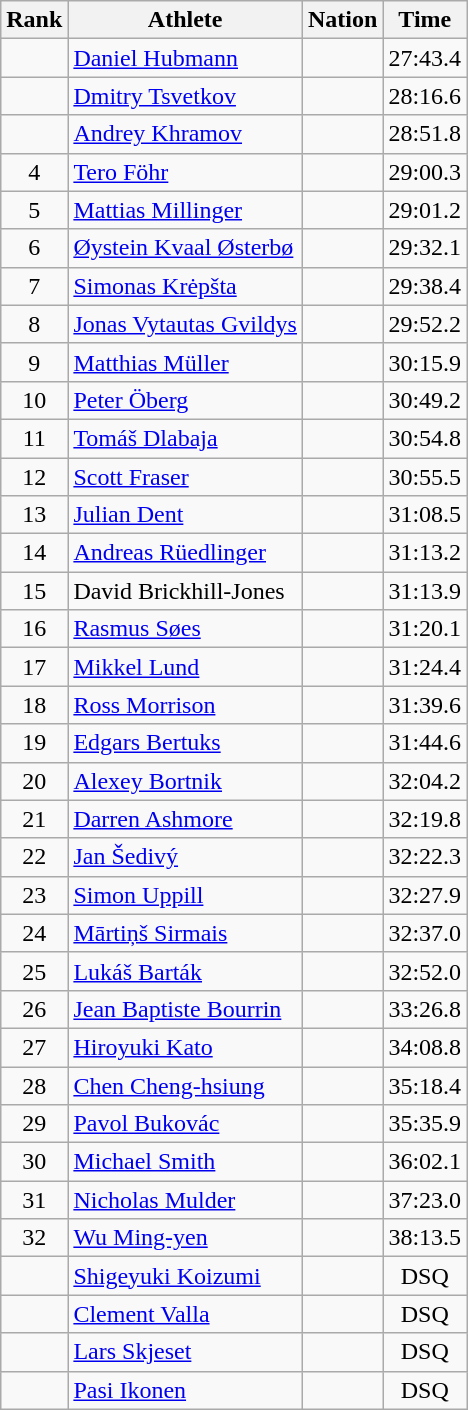<table class="wikitable sortable" style="text-align:center">
<tr>
<th>Rank</th>
<th>Athlete</th>
<th>Nation</th>
<th>Time</th>
</tr>
<tr>
<td></td>
<td align=left><a href='#'>Daniel Hubmann</a></td>
<td align=left></td>
<td>27:43.4</td>
</tr>
<tr>
<td></td>
<td align=left><a href='#'>Dmitry Tsvetkov</a></td>
<td align=left></td>
<td>28:16.6</td>
</tr>
<tr>
<td></td>
<td align=left><a href='#'>Andrey Khramov</a></td>
<td align=left></td>
<td>28:51.8</td>
</tr>
<tr>
<td>4</td>
<td align=left><a href='#'>Tero Föhr</a></td>
<td align=left></td>
<td>29:00.3</td>
</tr>
<tr>
<td>5</td>
<td align=left><a href='#'>Mattias Millinger</a></td>
<td align=left></td>
<td>29:01.2</td>
</tr>
<tr>
<td>6</td>
<td align=left><a href='#'>Øystein Kvaal Østerbø</a></td>
<td align=left></td>
<td>29:32.1</td>
</tr>
<tr>
<td>7</td>
<td align=left><a href='#'>Simonas Krėpšta</a></td>
<td align=left></td>
<td>29:38.4</td>
</tr>
<tr>
<td>8</td>
<td align=left><a href='#'>Jonas Vytautas Gvildys</a></td>
<td align=left></td>
<td>29:52.2</td>
</tr>
<tr>
<td>9</td>
<td align=left><a href='#'>Matthias Müller</a></td>
<td align=left></td>
<td>30:15.9</td>
</tr>
<tr>
<td>10</td>
<td align=left><a href='#'>Peter Öberg</a></td>
<td align=left></td>
<td>30:49.2</td>
</tr>
<tr>
<td>11</td>
<td align=left><a href='#'>Tomáš Dlabaja</a></td>
<td align=left></td>
<td>30:54.8</td>
</tr>
<tr>
<td>12</td>
<td align=left><a href='#'>Scott Fraser</a></td>
<td align=left></td>
<td>30:55.5</td>
</tr>
<tr>
<td>13</td>
<td align=left><a href='#'>Julian Dent</a></td>
<td align=left></td>
<td>31:08.5</td>
</tr>
<tr>
<td>14</td>
<td align=left><a href='#'>Andreas Rüedlinger</a></td>
<td align=left></td>
<td>31:13.2</td>
</tr>
<tr>
<td>15</td>
<td align=left>David Brickhill-Jones</td>
<td align=left></td>
<td>31:13.9</td>
</tr>
<tr>
<td>16</td>
<td align=left><a href='#'>Rasmus Søes</a></td>
<td align=left></td>
<td>31:20.1</td>
</tr>
<tr>
<td>17</td>
<td align=left><a href='#'>Mikkel Lund</a></td>
<td align=left></td>
<td>31:24.4</td>
</tr>
<tr>
<td>18</td>
<td align=left><a href='#'>Ross Morrison</a></td>
<td align=left></td>
<td>31:39.6</td>
</tr>
<tr>
<td>19</td>
<td align=left><a href='#'>Edgars Bertuks</a></td>
<td align=left></td>
<td>31:44.6</td>
</tr>
<tr>
<td>20</td>
<td align=left><a href='#'>Alexey Bortnik</a></td>
<td align=left></td>
<td>32:04.2</td>
</tr>
<tr>
<td>21</td>
<td align=left><a href='#'>Darren Ashmore</a></td>
<td align=left></td>
<td>32:19.8</td>
</tr>
<tr>
<td>22</td>
<td align=left><a href='#'>Jan Šedivý</a></td>
<td align=left></td>
<td>32:22.3</td>
</tr>
<tr>
<td>23</td>
<td align=left><a href='#'>Simon Uppill</a></td>
<td align=left></td>
<td>32:27.9</td>
</tr>
<tr>
<td>24</td>
<td align=left><a href='#'>Mārtiņš Sirmais</a></td>
<td align=left></td>
<td>32:37.0</td>
</tr>
<tr>
<td>25</td>
<td align=left><a href='#'>Lukáš Barták</a></td>
<td align=left></td>
<td>32:52.0</td>
</tr>
<tr>
<td>26</td>
<td align=left><a href='#'>Jean Baptiste Bourrin</a></td>
<td align=left></td>
<td>33:26.8</td>
</tr>
<tr>
<td>27</td>
<td align=left><a href='#'>Hiroyuki Kato</a></td>
<td align=left></td>
<td>34:08.8</td>
</tr>
<tr>
<td>28</td>
<td align=left><a href='#'>Chen Cheng-hsiung</a></td>
<td align=left></td>
<td>35:18.4</td>
</tr>
<tr>
<td>29</td>
<td align=left><a href='#'>Pavol Bukovác</a></td>
<td align=left></td>
<td>35:35.9</td>
</tr>
<tr>
<td>30</td>
<td align=left><a href='#'>Michael Smith</a></td>
<td align=left></td>
<td>36:02.1</td>
</tr>
<tr>
<td>31</td>
<td align=left><a href='#'>Nicholas Mulder</a></td>
<td align=left></td>
<td>37:23.0</td>
</tr>
<tr>
<td>32</td>
<td align=left><a href='#'>Wu Ming-yen</a></td>
<td align=left></td>
<td>38:13.5</td>
</tr>
<tr>
<td></td>
<td align=left><a href='#'>Shigeyuki Koizumi</a></td>
<td align=left></td>
<td>DSQ</td>
</tr>
<tr>
<td></td>
<td align=left><a href='#'>Clement Valla</a></td>
<td align=left></td>
<td>DSQ</td>
</tr>
<tr>
<td></td>
<td align=left><a href='#'>Lars Skjeset</a></td>
<td align=left></td>
<td>DSQ</td>
</tr>
<tr>
<td></td>
<td align=left><a href='#'>Pasi Ikonen</a></td>
<td align=left></td>
<td>DSQ</td>
</tr>
</table>
